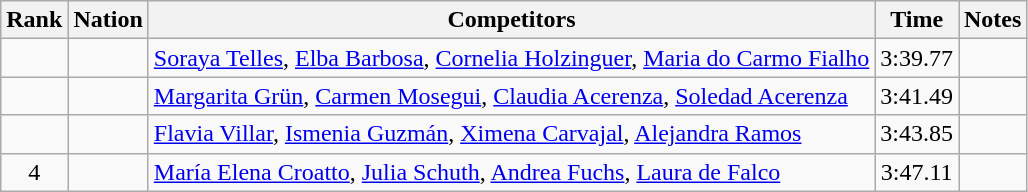<table class="wikitable sortable" style="text-align:center">
<tr>
<th>Rank</th>
<th>Nation</th>
<th>Competitors</th>
<th>Time</th>
<th>Notes</th>
</tr>
<tr>
<td></td>
<td align=left></td>
<td align=left><a href='#'>Soraya Telles</a>, <a href='#'>Elba Barbosa</a>, <a href='#'>Cornelia Holzinguer</a>, <a href='#'>Maria do Carmo Fialho</a></td>
<td>3:39.77</td>
<td></td>
</tr>
<tr>
<td></td>
<td align=left></td>
<td align=left><a href='#'>Margarita Grün</a>, <a href='#'>Carmen Mosegui</a>, <a href='#'>Claudia Acerenza</a>, <a href='#'>Soledad Acerenza</a></td>
<td>3:41.49</td>
<td></td>
</tr>
<tr>
<td></td>
<td align=left></td>
<td align=left><a href='#'>Flavia Villar</a>, <a href='#'>Ismenia Guzmán</a>, <a href='#'>Ximena Carvajal</a>, <a href='#'>Alejandra Ramos</a></td>
<td>3:43.85</td>
<td></td>
</tr>
<tr>
<td>4</td>
<td align=left></td>
<td align=left><a href='#'>María Elena Croatto</a>, <a href='#'>Julia Schuth</a>, <a href='#'>Andrea Fuchs</a>, <a href='#'>Laura de Falco</a></td>
<td>3:47.11</td>
<td></td>
</tr>
</table>
